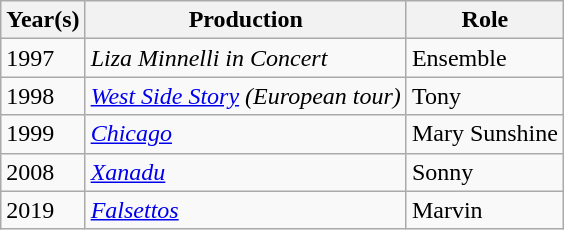<table class="wikitable">
<tr>
<th>Year(s)</th>
<th>Production</th>
<th>Role</th>
</tr>
<tr>
<td>1997</td>
<td><em>Liza Minnelli in Concert</em></td>
<td>Ensemble</td>
</tr>
<tr>
<td>1998</td>
<td><em><a href='#'>West Side Story</a> (European tour)</em></td>
<td>Tony</td>
</tr>
<tr>
<td>1999</td>
<td><em><a href='#'>Chicago</a></em></td>
<td>Mary Sunshine</td>
</tr>
<tr>
<td>2008</td>
<td><em><a href='#'>Xanadu</a></em></td>
<td>Sonny</td>
</tr>
<tr>
<td>2019</td>
<td><em><a href='#'>Falsettos</a></em></td>
<td>Marvin</td>
</tr>
</table>
